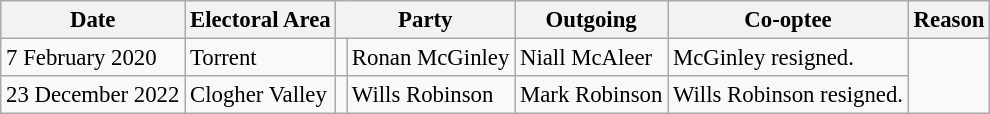<table class="wikitable" style="font-size: 95%;">
<tr>
<th>Date</th>
<th>Electoral Area</th>
<th colspan="2">Party</th>
<th>Outgoing</th>
<th>Co-optee</th>
<th>Reason</th>
</tr>
<tr>
<td>7 February 2020</td>
<td>Torrent</td>
<td></td>
<td>Ronan McGinley</td>
<td>Niall McAleer</td>
<td>McGinley resigned.</td>
</tr>
<tr>
<td>23 December 2022</td>
<td>Clogher Valley</td>
<td></td>
<td>Wills Robinson</td>
<td>Mark Robinson</td>
<td>Wills Robinson resigned.</td>
</tr>
</table>
